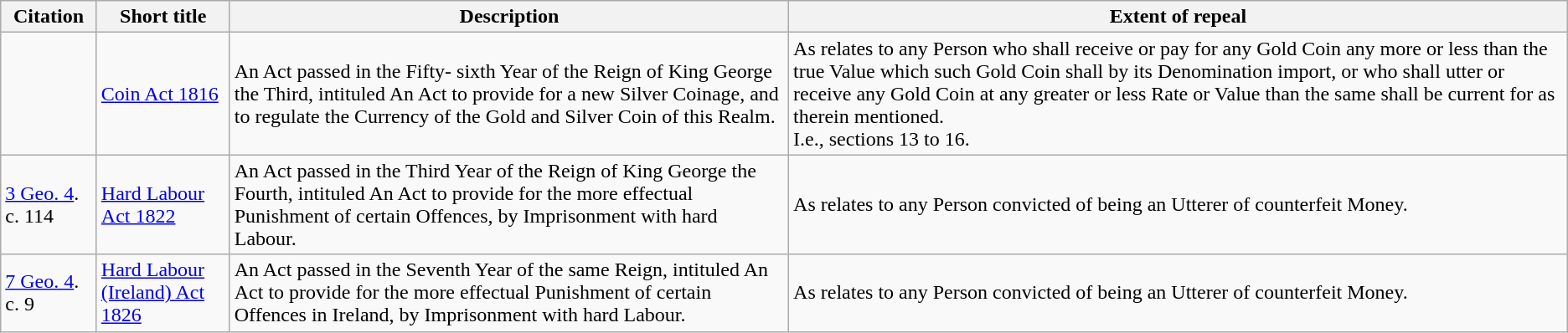<table class="wikitable">
<tr>
<th>Citation</th>
<th>Short title</th>
<th>Description</th>
<th>Extent of repeal</th>
</tr>
<tr>
<td></td>
<td><a href='#'>Coin Act 1816</a></td>
<td>An Act passed in the Fifty- sixth Year of the Reign of King George the Third, intituled An Act to provide for a new Silver Coinage, and to regulate the Currency of the Gold and Silver Coin of this Realm.</td>
<td>As relates to any Person who shall receive or pay for any Gold Coin any more or less than the true Value which such Gold Coin shall by its Denomination import, or who shall utter or receive any Gold Coin at any greater or less Rate or Value than the same shall be current for as therein mentioned.<br>I.e., sections 13 to 16.</td>
</tr>
<tr>
<td><a href='#'>3 Geo. 4</a>. c. 114</td>
<td><a href='#'>Hard Labour Act 1822</a></td>
<td>An Act passed in the Third Year of the Reign of King George the Fourth, intituled An Act to provide for the more effectual Punishment of certain Offences, by Imprisonment with hard Labour.</td>
<td>As relates to any Person convicted of being an Utterer of counterfeit Money.</td>
</tr>
<tr>
<td><a href='#'>7 Geo. 4</a>. c. 9</td>
<td><a href='#'>Hard Labour (Ireland) Act 1826</a></td>
<td>An Act passed in the Seventh Year of the same Reign, intituled An Act to provide for the more effectual Punishment of certain Offences in Ireland, by Imprisonment with hard Labour.</td>
<td>As relates to any Person convicted of being an Utterer of counterfeit Money.</td>
</tr>
</table>
